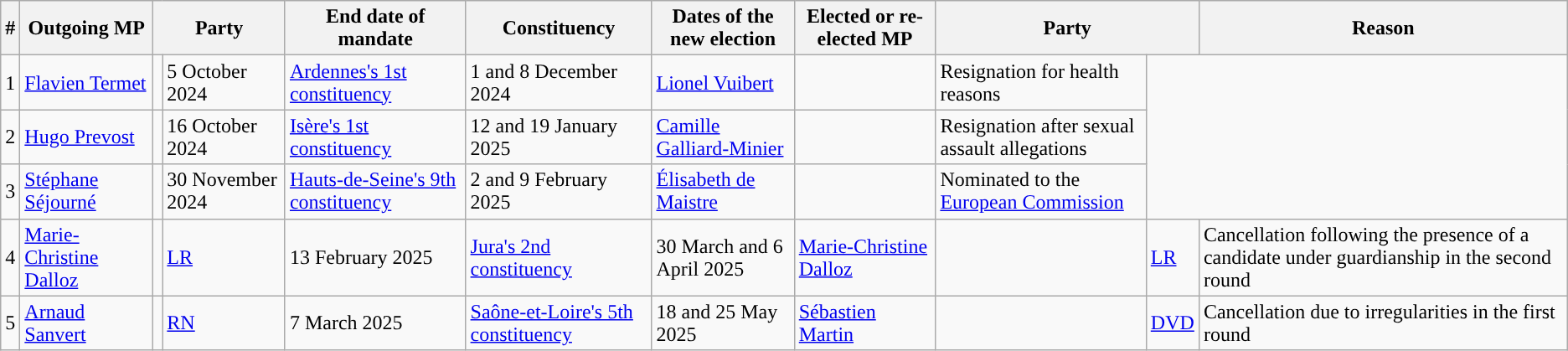<table class="wikitable">
<tr>
<th>#</th>
<th>Outgoing MP</th>
<th colspan="2">Party</th>
<th>End date of mandate</th>
<th>Constituency</th>
<th>Dates of the new election</th>
<th>Elected or re-elected MP</th>
<th colspan="2">Party</th>
<th>Reason</th>
</tr>
<tr>
<td>1</td>
<td><a href='#'>Flavien Termet</a></td>
<td></td>
<td><abbr>5 October</abbr> 2024</td>
<td><a href='#'>Ardennes's 1st constituency</a></td>
<td><abbr>1</abbr> and 8 <abbr>December</abbr> 2024</td>
<td><a href='#'>Lionel Vuibert</a></td>
<td></td>
<td>Resignation for health reasons</td>
</tr>
<tr>
<td>2</td>
<td><a href='#'>Hugo Prevost</a></td>
<td></td>
<td><abbr>16 October</abbr> 2024</td>
<td><a href='#'>Isère's 1st constituency</a></td>
<td>12 and 19 January 2025</td>
<td><a href='#'>Camille Galliard-Minier</a></td>
<td></td>
<td>Resignation after sexual assault allegations</td>
</tr>
<tr>
<td>3</td>
<td><a href='#'>Stéphane Séjourné</a></td>
<td></td>
<td><abbr>30 November</abbr> 2024</td>
<td><a href='#'>Hauts-de-Seine's 9th constituency</a></td>
<td>2 and 9 February 2025</td>
<td><a href='#'>Élisabeth de Maistre</a></td>
<td></td>
<td>Nominated to the <a href='#'>European Commission</a></td>
</tr>
<tr>
<td>4</td>
<td><a href='#'>Marie-Christine Dalloz</a></td>
<td style="color:inherit;background:"></td>
<td><a href='#'>LR</a></td>
<td>13 February 2025</td>
<td><a href='#'>Jura's 2nd constituency</a></td>
<td>30 March and 6 <abbr>April</abbr> 2025</td>
<td><a href='#'>Marie-Christine Dalloz</a></td>
<td style="color:inherit;background:"></td>
<td><a href='#'>LR</a></td>
<td>Cancellation following the presence of a candidate under guardianship in the second round</td>
</tr>
<tr>
<td>5</td>
<td><a href='#'>Arnaud Sanvert</a></td>
<td style="color:inherit;background-color: "></td>
<td><a href='#'>RN</a></td>
<td><abbr>7 March</abbr> 2025</td>
<td><a href='#'>Saône-et-Loire's 5th constituency</a></td>
<td>18 and 25 May 2025</td>
<td><a href='#'>Sébastien Martin</a></td>
<td style="color:inherit;background:"></td>
<td><a href='#'>DVD</a></td>
<td>Cancellation due to irregularities in the first round</td>
</tr>
</table>
